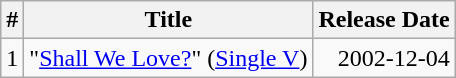<table class="wikitable">
<tr>
<th>#</th>
<th>Title</th>
<th>Release Date</th>
</tr>
<tr>
<td align="center">1</td>
<td>"<a href='#'>Shall We Love?</a>" (<a href='#'>Single V</a>)</td>
<td align="right">2002-12-04</td>
</tr>
</table>
